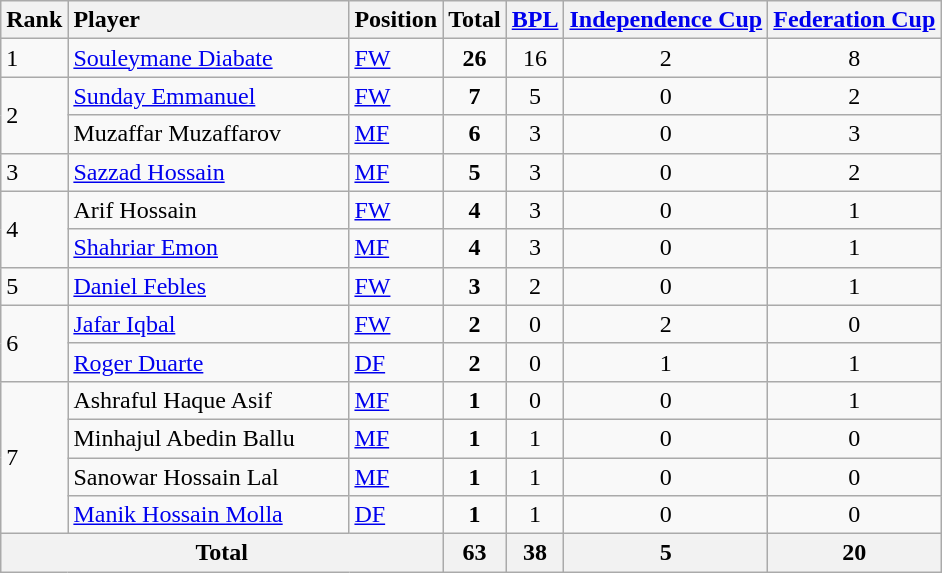<table class="wikitable">
<tr>
<th>Rank</th>
<th style="width:180px;text-align:left">Player</th>
<th>Position</th>
<th>Total</th>
<th><a href='#'>BPL</a></th>
<th><a href='#'>Independence Cup</a></th>
<th><a href='#'>Federation Cup</a></th>
</tr>
<tr>
<td>1</td>
<td> <a href='#'>Souleymane Diabate</a></td>
<td><a href='#'>FW</a></td>
<td align="center"><strong>26</strong></td>
<td align="center">16</td>
<td align="center">2</td>
<td align="center">8</td>
</tr>
<tr>
<td rowspan=2>2</td>
<td> <a href='#'>Sunday Emmanuel</a></td>
<td><a href='#'>FW</a></td>
<td align="center"><strong>7</strong></td>
<td align="center">5</td>
<td align="center">0</td>
<td align="center">2</td>
</tr>
<tr>
<td> Muzaffar Muzaffarov</td>
<td><a href='#'>MF</a></td>
<td align="center"><strong>6</strong></td>
<td align="center">3</td>
<td align="center">0</td>
<td align="center">3</td>
</tr>
<tr>
<td>3</td>
<td> <a href='#'>Sazzad Hossain</a></td>
<td><a href='#'>MF</a></td>
<td align="center"><strong>5</strong></td>
<td align="center">3</td>
<td align="center">0</td>
<td align="center">2</td>
</tr>
<tr>
<td rowspan=2>4</td>
<td> Arif Hossain</td>
<td><a href='#'>FW</a></td>
<td align="center"><strong>4</strong></td>
<td align="center">3</td>
<td align="center">0</td>
<td align="center">1</td>
</tr>
<tr>
<td> <a href='#'>Shahriar Emon</a></td>
<td><a href='#'>MF</a></td>
<td align="center"><strong>4</strong></td>
<td align="center">3</td>
<td align="center">0</td>
<td align="center">1</td>
</tr>
<tr>
<td>5</td>
<td> <a href='#'>Daniel Febles</a></td>
<td><a href='#'>FW</a></td>
<td align="center"><strong>3</strong></td>
<td align="center">2</td>
<td align="center">0</td>
<td align="center">1</td>
</tr>
<tr>
<td rowspan=2>6</td>
<td> <a href='#'>Jafar Iqbal</a></td>
<td><a href='#'>FW</a></td>
<td align="center"><strong>2</strong></td>
<td align="center">0</td>
<td align="center">2</td>
<td align="center">0</td>
</tr>
<tr>
<td> <a href='#'>Roger Duarte</a></td>
<td><a href='#'>DF</a></td>
<td align="center"><strong>2</strong></td>
<td align="center">0</td>
<td align="center">1</td>
<td align="center">1</td>
</tr>
<tr>
<td rowspan=4>7</td>
<td> Ashraful Haque Asif</td>
<td><a href='#'>MF</a></td>
<td align="center"><strong>1</strong></td>
<td align="center">0</td>
<td align="center">0</td>
<td align="center">1</td>
</tr>
<tr>
<td> Minhajul Abedin Ballu</td>
<td><a href='#'>MF</a></td>
<td align="center"><strong>1</strong></td>
<td align="center">1</td>
<td align="center">0</td>
<td align="center">0</td>
</tr>
<tr>
<td> 	Sanowar Hossain Lal</td>
<td><a href='#'>MF</a></td>
<td align="center"><strong>1</strong></td>
<td align="center">1</td>
<td align="center">0</td>
<td align="center">0</td>
</tr>
<tr>
<td> <a href='#'>Manik Hossain Molla</a></td>
<td><a href='#'>DF</a></td>
<td align="center"><strong>1</strong></td>
<td align="center">1</td>
<td align="center">0</td>
<td align="center">0</td>
</tr>
<tr>
<th colspan="3" align="center">Total</th>
<th align="center">63</th>
<th align="center">38</th>
<th align="center">5</th>
<th align="center">20</th>
</tr>
</table>
